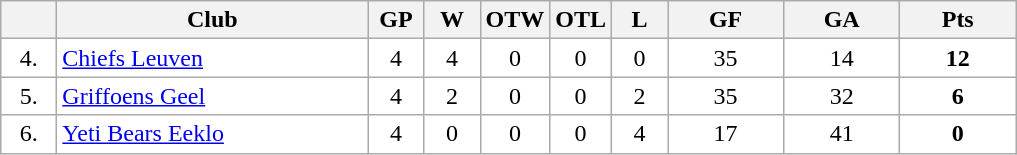<table class="wikitable">
<tr>
<th width="30"></th>
<th width="200">Club</th>
<th width="30">GP</th>
<th width="30">W</th>
<th width="30">OTW</th>
<th width="30">OTL</th>
<th width="30">L</th>
<th width="70">GF</th>
<th width="70">GA</th>
<th width="70">Pts</th>
</tr>
<tr bgcolor="#FFFFFF" align="center">
<td>4.</td>
<td align="left"><a href='#'>Chiefs Leuven</a></td>
<td>4</td>
<td>4</td>
<td>0</td>
<td>0</td>
<td>0</td>
<td>35</td>
<td>14</td>
<td><strong>12</strong></td>
</tr>
<tr bgcolor="#FFFFFF" align="center">
<td>5.</td>
<td align="left"><a href='#'>Griffoens Geel</a></td>
<td>4</td>
<td>2</td>
<td>0</td>
<td>0</td>
<td>2</td>
<td>35</td>
<td>32</td>
<td><strong>6</strong></td>
</tr>
<tr bgcolor="#FFFFFF" align="center">
<td>6.</td>
<td align="left"><a href='#'>Yeti Bears Eeklo</a></td>
<td>4</td>
<td>0</td>
<td>0</td>
<td>0</td>
<td>4</td>
<td>17</td>
<td>41</td>
<td><strong>0</strong></td>
</tr>
</table>
